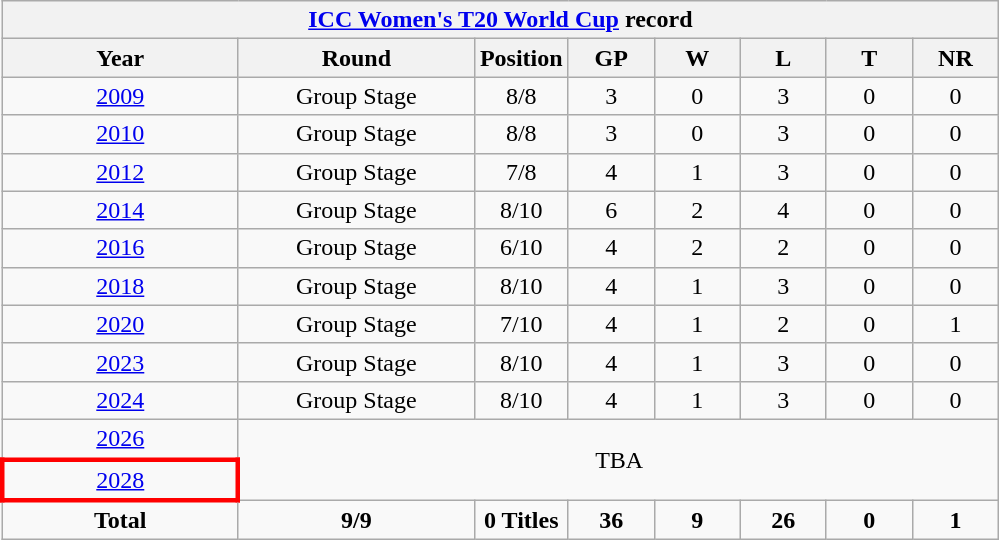<table class="wikitable" style="text-align: center; width=900px;">
<tr>
<th colspan=9><a href='#'>ICC Women's T20 World Cup</a> record</th>
</tr>
<tr>
<th width=150>Year</th>
<th width=150>Round</th>
<th width=50>Position</th>
<th width=50>GP</th>
<th width=50>W</th>
<th width=50>L</th>
<th width=50>T</th>
<th width=50>NR</th>
</tr>
<tr>
<td> <a href='#'>2009</a></td>
<td>Group Stage</td>
<td>8/8</td>
<td>3</td>
<td>0</td>
<td>3</td>
<td>0</td>
<td>0</td>
</tr>
<tr>
<td> <a href='#'>2010</a></td>
<td>Group Stage</td>
<td>8/8</td>
<td>3</td>
<td>0</td>
<td>3</td>
<td>0</td>
<td>0</td>
</tr>
<tr>
<td> <a href='#'>2012</a></td>
<td>Group Stage</td>
<td>7/8</td>
<td>4</td>
<td>1</td>
<td>3</td>
<td>0</td>
<td>0</td>
</tr>
<tr>
<td> <a href='#'>2014</a></td>
<td>Group Stage</td>
<td>8/10</td>
<td>6</td>
<td>2</td>
<td>4</td>
<td>0</td>
<td>0</td>
</tr>
<tr>
<td> <a href='#'>2016</a></td>
<td>Group Stage</td>
<td>6/10</td>
<td>4</td>
<td>2</td>
<td>2</td>
<td>0</td>
<td>0</td>
</tr>
<tr>
<td> <a href='#'>2018</a></td>
<td>Group Stage</td>
<td>8/10</td>
<td>4</td>
<td>1</td>
<td>3</td>
<td>0</td>
<td>0</td>
</tr>
<tr>
<td> <a href='#'>2020</a></td>
<td>Group Stage</td>
<td>7/10</td>
<td>4</td>
<td>1</td>
<td>2</td>
<td>0</td>
<td>1</td>
</tr>
<tr>
<td> <a href='#'>2023</a></td>
<td>Group Stage</td>
<td>8/10</td>
<td>4</td>
<td>1</td>
<td>3</td>
<td>0</td>
<td>0</td>
</tr>
<tr>
<td> <a href='#'>2024</a></td>
<td>Group Stage</td>
<td>8/10</td>
<td>4</td>
<td>1</td>
<td>3</td>
<td>0</td>
<td>0</td>
</tr>
<tr>
<td> <a href='#'>2026</a></td>
<td colspan='8'; rowspan=2>TBA</td>
</tr>
<tr>
<td style="border: 3px solid red"> <a href='#'>2028</a></td>
</tr>
<tr>
<td><strong>Total</strong></td>
<td><strong>9/9</strong></td>
<td><strong>0 Titles</strong></td>
<td><strong>36</strong></td>
<td><strong>9</strong></td>
<td><strong>26</strong></td>
<td><strong>0</strong></td>
<td><strong>1</strong></td>
</tr>
</table>
